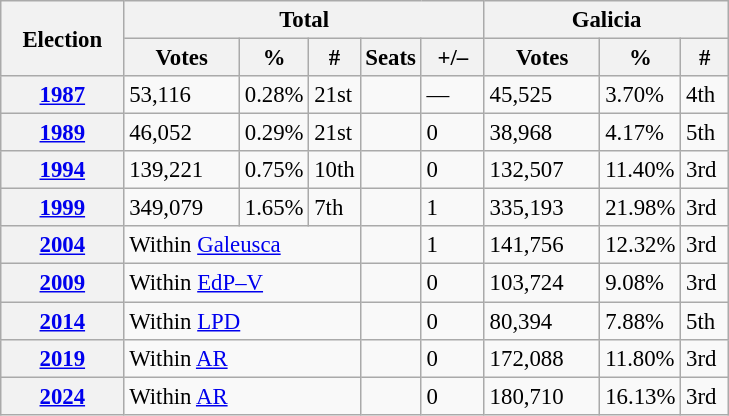<table class="wikitable" style="font-size:95%; text-align:left;">
<tr>
<th rowspan="2" width="75">Election</th>
<th colspan="5">Total</th>
<th colspan="3">Galicia</th>
</tr>
<tr>
<th width="70">Votes</th>
<th width="35">%</th>
<th width="25">#</th>
<th>Seats</th>
<th width="35">+/–</th>
<th width="70">Votes</th>
<th width="35">%</th>
<th width="25">#</th>
</tr>
<tr>
<th><a href='#'>1987</a></th>
<td>53,116</td>
<td>0.28%</td>
<td>21st</td>
<td></td>
<td>—</td>
<td>45,525</td>
<td>3.70%</td>
<td>4th</td>
</tr>
<tr>
<th><a href='#'>1989</a></th>
<td>46,052</td>
<td>0.29%</td>
<td>21st</td>
<td></td>
<td>0</td>
<td>38,968</td>
<td>4.17%</td>
<td>5th</td>
</tr>
<tr>
<th><a href='#'>1994</a></th>
<td>139,221</td>
<td>0.75%</td>
<td>10th</td>
<td></td>
<td>0</td>
<td>132,507</td>
<td>11.40%</td>
<td>3rd</td>
</tr>
<tr>
<th><a href='#'>1999</a></th>
<td>349,079</td>
<td>1.65%</td>
<td>7th</td>
<td></td>
<td>1</td>
<td>335,193</td>
<td>21.98%</td>
<td>3rd</td>
</tr>
<tr>
<th><a href='#'>2004</a></th>
<td colspan="3">Within <a href='#'>Galeusca</a></td>
<td></td>
<td>1</td>
<td>141,756</td>
<td>12.32%</td>
<td>3rd</td>
</tr>
<tr>
<th><a href='#'>2009</a></th>
<td colspan="3">Within <a href='#'>EdP–V</a></td>
<td></td>
<td>0</td>
<td>103,724</td>
<td>9.08%</td>
<td>3rd</td>
</tr>
<tr>
<th><a href='#'>2014</a></th>
<td colspan="3">Within <a href='#'>LPD</a></td>
<td></td>
<td>0</td>
<td>80,394</td>
<td>7.88%</td>
<td>5th</td>
</tr>
<tr>
<th><a href='#'>2019</a></th>
<td colspan="3">Within <a href='#'>AR</a></td>
<td></td>
<td>0</td>
<td>172,088</td>
<td>11.80%</td>
<td>3rd</td>
</tr>
<tr>
<th><a href='#'>2024</a></th>
<td colspan="3">Within <a href='#'>AR</a></td>
<td></td>
<td>0</td>
<td>180,710</td>
<td>16.13%</td>
<td>3rd</td>
</tr>
</table>
